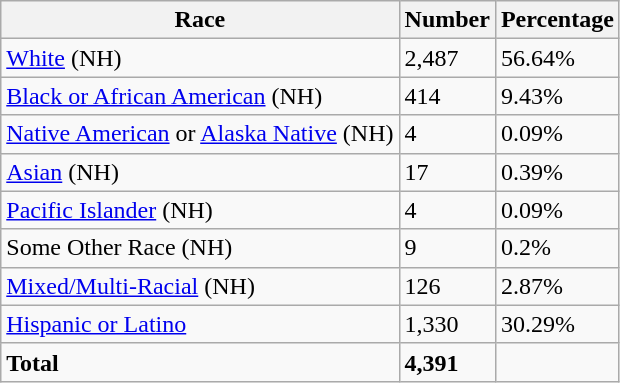<table class="wikitable">
<tr>
<th>Race</th>
<th>Number</th>
<th>Percentage</th>
</tr>
<tr>
<td><a href='#'>White</a> (NH)</td>
<td>2,487</td>
<td>56.64%</td>
</tr>
<tr>
<td><a href='#'>Black or African American</a> (NH)</td>
<td>414</td>
<td>9.43%</td>
</tr>
<tr>
<td><a href='#'>Native American</a> or <a href='#'>Alaska Native</a> (NH)</td>
<td>4</td>
<td>0.09%</td>
</tr>
<tr>
<td><a href='#'>Asian</a> (NH)</td>
<td>17</td>
<td>0.39%</td>
</tr>
<tr>
<td><a href='#'>Pacific Islander</a> (NH)</td>
<td>4</td>
<td>0.09%</td>
</tr>
<tr>
<td>Some Other Race (NH)</td>
<td>9</td>
<td>0.2%</td>
</tr>
<tr>
<td><a href='#'>Mixed/Multi-Racial</a> (NH)</td>
<td>126</td>
<td>2.87%</td>
</tr>
<tr>
<td><a href='#'>Hispanic or Latino</a></td>
<td>1,330</td>
<td>30.29%</td>
</tr>
<tr>
<td><strong>Total</strong></td>
<td><strong>4,391</strong></td>
<td></td>
</tr>
</table>
